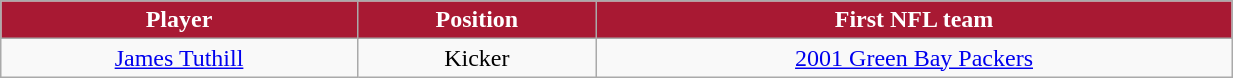<table class="wikitable" width="65%">
<tr align="center"  style="background:#A81933;color:#FFFFFF;">
<td><strong>Player</strong></td>
<td><strong>Position</strong></td>
<td><strong>First NFL team</strong></td>
</tr>
<tr align="center" bgcolor="">
<td><a href='#'>James Tuthill</a></td>
<td>Kicker</td>
<td><a href='#'>2001 Green Bay Packers</a></td>
</tr>
</table>
